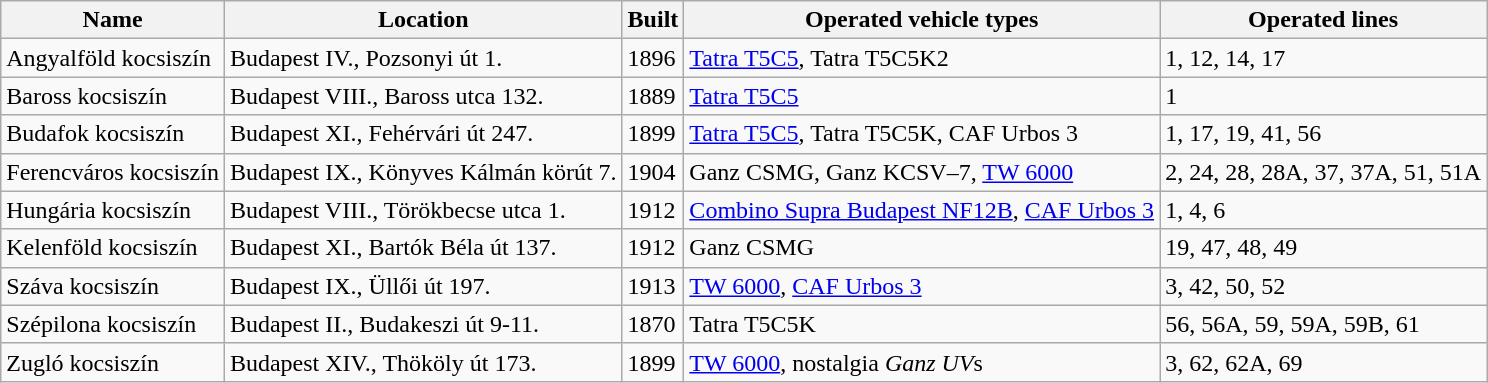<table class="wikitable">
<tr>
<th>Name</th>
<th>Location</th>
<th>Built</th>
<th>Operated vehicle types</th>
<th>Operated lines</th>
</tr>
<tr>
<td>Angyalföld kocsiszín</td>
<td>Budapest IV., Pozsonyi út 1.</td>
<td>1896</td>
<td><a href='#'>Tatra T5C5</a>, Tatra T5C5K2</td>
<td>1, 12, 14, 17</td>
</tr>
<tr>
<td>Baross kocsiszín</td>
<td>Budapest VIII., Baross utca 132.</td>
<td>1889</td>
<td><a href='#'>Tatra T5C5</a></td>
<td>1</td>
</tr>
<tr>
<td>Budafok kocsiszín</td>
<td>Budapest XI., Fehérvári út 247.</td>
<td>1899</td>
<td><a href='#'>Tatra T5C5</a>, Tatra T5C5K, CAF Urbos 3</td>
<td>1, 17, 19, 41, 56</td>
</tr>
<tr>
<td>Ferencváros kocsiszín</td>
<td>Budapest IX., Könyves Kálmán körút 7.</td>
<td>1904</td>
<td>Ganz CSMG, Ganz KCSV–7, <a href='#'>TW 6000</a></td>
<td>2, 24, 28, 28A, 37, 37A, 51, 51A</td>
</tr>
<tr>
<td>Hungária kocsiszín</td>
<td>Budapest VIII., Törökbecse utca 1.</td>
<td>1912</td>
<td><a href='#'>Combino Supra Budapest NF12B</a>, <a href='#'>CAF Urbos 3</a></td>
<td>1, 4, 6</td>
</tr>
<tr>
<td>Kelenföld kocsiszín</td>
<td>Budapest XI., Bartók Béla út 137.</td>
<td>1912</td>
<td>Ganz CSMG</td>
<td>19, 47, 48, 49</td>
</tr>
<tr>
<td>Száva kocsiszín</td>
<td>Budapest IX., Üllői út 197.</td>
<td>1913</td>
<td><a href='#'>TW 6000</a>, <a href='#'>CAF Urbos 3</a></td>
<td>3, 42, 50, 52</td>
</tr>
<tr>
<td>Szépilona kocsiszín</td>
<td>Budapest II., Budakeszi út 9-11.</td>
<td>1870</td>
<td>Tatra T5C5K</td>
<td>56, 56A, 59, 59A, 59B, 61</td>
</tr>
<tr>
<td>Zugló kocsiszín</td>
<td>Budapest XIV., Thököly út 173.</td>
<td>1899</td>
<td><a href='#'>TW 6000</a>, nostalgia <em>Ganz UV</em>s</td>
<td>3, 62, 62A, 69</td>
</tr>
</table>
